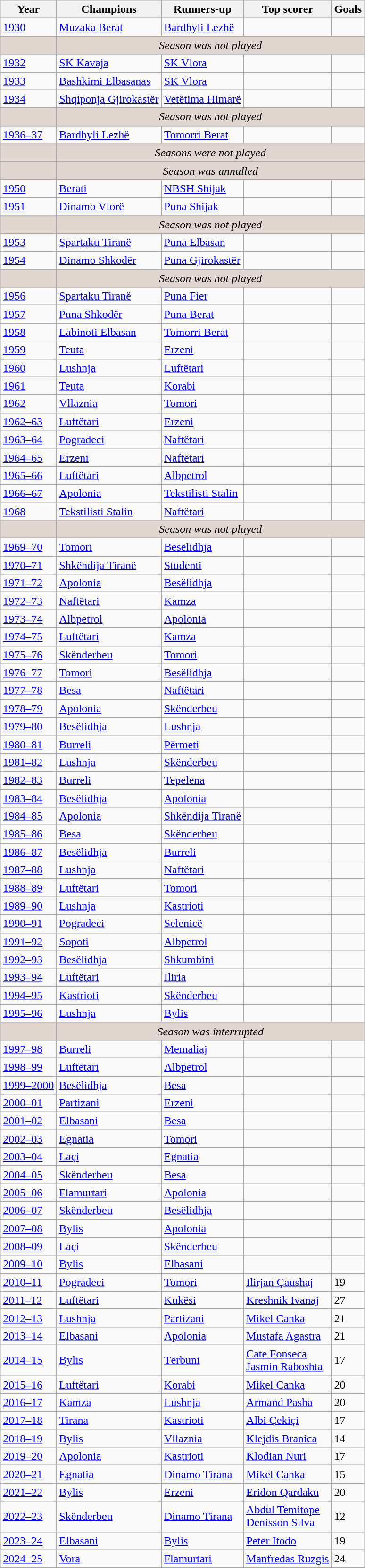<table class="wikitable sortable">
<tr>
<th>Year</th>
<th>Champions</th>
<th>Runners-up</th>
<th>Top scorer</th>
<th>Goals</th>
</tr>
<tr>
<td><a href='#'>1930</a></td>
<td><a href='#'>Muzaka Berat</a></td>
<td><a href='#'>Bardhyli Lezhë</a></td>
<td></td>
<td></td>
</tr>
<tr style="background:#e2d6d0">
<td></td>
<td colspan=5 style=background:#e2d6d0 align=center><em>Season was not played</em></td>
</tr>
<tr>
<td><a href='#'>1932</a></td>
<td><a href='#'>SK Kavaja</a></td>
<td><a href='#'>SK Vlora</a></td>
<td></td>
<td></td>
</tr>
<tr>
<td><a href='#'>1933</a></td>
<td><a href='#'>Bashkimi Elbasanas</a></td>
<td><a href='#'>SK Vlora</a></td>
<td></td>
<td></td>
</tr>
<tr>
<td><a href='#'>1934</a></td>
<td><a href='#'>Shqiponja Gjirokastër</a></td>
<td><a href='#'>Vetëtima Himarë</a></td>
<td></td>
<td></td>
</tr>
<tr style="background:#e2d6d0">
<td></td>
<td colspan=5 style=background:#e2d6d0 align=center><em>Season was not played</em></td>
</tr>
<tr>
<td><a href='#'>1936–37</a></td>
<td><a href='#'>Bardhyli Lezhë</a></td>
<td><a href='#'>Tomorri Berat</a></td>
<td></td>
<td></td>
</tr>
<tr style="background:#e2d6d0">
<td></td>
<td colspan=5 style=background:#e2d6d0 align=center><em>Seasons were not played</em></td>
</tr>
<tr style="background:#e2d6d0">
<td></td>
<td colspan=5 style=background:#e2d6d0 align=center><em>Season was annulled</em></td>
</tr>
<tr>
<td><a href='#'>1950</a></td>
<td><a href='#'>Berati</a></td>
<td><a href='#'>NBSH Shijak</a></td>
<td></td>
<td></td>
</tr>
<tr>
<td><a href='#'>1951</a></td>
<td><a href='#'>Dinamo Vlorë</a></td>
<td><a href='#'>Puna Shijak</a></td>
<td></td>
<td></td>
</tr>
<tr style="background:#e2d6d0">
<td></td>
<td colspan=5 style=background:#e2d6d0 align=center><em>Season was not played</em></td>
</tr>
<tr>
<td><a href='#'>1953</a></td>
<td><a href='#'>Spartaku Tiranë</a></td>
<td><a href='#'>Puna Elbasan</a></td>
<td></td>
<td></td>
</tr>
<tr>
<td><a href='#'>1954</a></td>
<td><a href='#'>Dinamo Shkodër</a></td>
<td><a href='#'>Puna Gjirokastër</a></td>
<td></td>
<td></td>
</tr>
<tr style="background:#e2d6d0">
<td></td>
<td colspan=5 style=background:#e2d6d0 align=center><em>Season was not played</em></td>
</tr>
<tr>
<td><a href='#'>1956</a></td>
<td><a href='#'>Spartaku Tiranë</a></td>
<td><a href='#'>Puna Fier</a></td>
<td></td>
<td></td>
</tr>
<tr>
<td><a href='#'>1957</a></td>
<td><a href='#'>Puna Shkodër</a></td>
<td><a href='#'>Puna Berat</a></td>
<td></td>
<td></td>
</tr>
<tr>
<td><a href='#'>1958</a></td>
<td><a href='#'>Labinoti Elbasan</a></td>
<td><a href='#'>Tomorri Berat</a></td>
<td></td>
<td></td>
</tr>
<tr>
<td><a href='#'>1959</a></td>
<td><a href='#'>Teuta</a></td>
<td><a href='#'>Erzeni</a></td>
<td></td>
<td></td>
</tr>
<tr>
<td><a href='#'>1960</a></td>
<td><a href='#'>Lushnja</a></td>
<td><a href='#'>Luftëtari</a></td>
<td></td>
<td></td>
</tr>
<tr>
<td><a href='#'>1961</a></td>
<td><a href='#'>Teuta</a></td>
<td><a href='#'>Korabi</a></td>
<td></td>
<td></td>
</tr>
<tr>
<td><a href='#'>1962</a></td>
<td><a href='#'>Vllaznia</a></td>
<td><a href='#'>Tomori</a></td>
<td></td>
<td></td>
</tr>
<tr>
<td><a href='#'>1962–63</a></td>
<td><a href='#'>Luftëtari</a></td>
<td><a href='#'>Erzeni</a></td>
<td></td>
<td></td>
</tr>
<tr>
<td><a href='#'>1963–64</a></td>
<td><a href='#'>Pogradeci</a></td>
<td><a href='#'>Naftëtari</a></td>
<td></td>
<td></td>
</tr>
<tr>
<td><a href='#'>1964–65</a></td>
<td><a href='#'>Erzeni</a></td>
<td><a href='#'>Naftëtari</a></td>
<td></td>
<td></td>
</tr>
<tr>
<td><a href='#'>1965–66</a></td>
<td><a href='#'>Luftëtari</a></td>
<td><a href='#'>Albpetrol</a></td>
<td></td>
<td></td>
</tr>
<tr>
<td><a href='#'>1966–67</a></td>
<td><a href='#'>Apolonia</a></td>
<td><a href='#'>Tekstilisti Stalin</a></td>
<td></td>
<td></td>
</tr>
<tr>
<td><a href='#'>1968</a></td>
<td><a href='#'>Tekstilisti Stalin</a></td>
<td><a href='#'>Naftëtari</a></td>
<td></td>
<td></td>
</tr>
<tr style="background:#e2d6d0">
<td></td>
<td colspan=5 style=background:#e2d6d0 align=center><em>Season was not played</em></td>
</tr>
<tr>
<td><a href='#'>1969–70</a></td>
<td><a href='#'>Tomori</a></td>
<td><a href='#'>Besëlidhja</a></td>
<td></td>
<td></td>
</tr>
<tr>
<td><a href='#'>1970–71</a></td>
<td><a href='#'>Shkëndija Tiranë</a></td>
<td><a href='#'>Studenti</a></td>
<td></td>
<td></td>
</tr>
<tr>
<td><a href='#'>1971–72</a></td>
<td><a href='#'>Apolonia</a></td>
<td><a href='#'>Besëlidhja</a></td>
<td></td>
<td></td>
</tr>
<tr>
<td><a href='#'>1972–73</a></td>
<td><a href='#'>Naftëtari</a></td>
<td><a href='#'>Kamza</a></td>
<td></td>
<td></td>
</tr>
<tr>
<td><a href='#'>1973–74</a></td>
<td><a href='#'>Albpetrol</a></td>
<td><a href='#'>Apolonia</a></td>
<td></td>
<td></td>
</tr>
<tr>
<td><a href='#'>1974–75</a></td>
<td><a href='#'>Luftëtari</a></td>
<td><a href='#'>Kamza</a></td>
<td></td>
<td></td>
</tr>
<tr>
<td><a href='#'>1975–76</a></td>
<td><a href='#'>Skënderbeu</a></td>
<td><a href='#'>Tomori</a></td>
<td></td>
<td></td>
</tr>
<tr>
<td><a href='#'>1976–77</a></td>
<td><a href='#'>Tomori</a></td>
<td><a href='#'>Besëlidhja</a></td>
<td></td>
<td></td>
</tr>
<tr>
<td><a href='#'>1977–78</a></td>
<td><a href='#'>Besa</a></td>
<td><a href='#'>Naftëtari</a></td>
<td></td>
<td></td>
</tr>
<tr>
<td><a href='#'>1978–79</a></td>
<td><a href='#'>Apolonia</a></td>
<td><a href='#'>Skënderbeu</a></td>
<td></td>
<td></td>
</tr>
<tr>
<td><a href='#'>1979–80</a></td>
<td><a href='#'>Besëlidhja</a></td>
<td><a href='#'>Lushnja</a></td>
<td></td>
<td></td>
</tr>
<tr>
<td><a href='#'>1980–81</a></td>
<td><a href='#'>Burreli</a></td>
<td><a href='#'>Përmeti</a></td>
<td></td>
<td></td>
</tr>
<tr>
<td><a href='#'>1981–82</a></td>
<td><a href='#'>Lushnja</a></td>
<td><a href='#'>Skënderbeu</a></td>
<td></td>
<td></td>
</tr>
<tr>
<td><a href='#'>1982–83</a></td>
<td><a href='#'>Burreli</a></td>
<td><a href='#'>Tepelena</a></td>
<td></td>
<td></td>
</tr>
<tr>
<td><a href='#'>1983–84</a></td>
<td><a href='#'>Besëlidhja</a></td>
<td><a href='#'>Apolonia</a></td>
<td></td>
<td></td>
</tr>
<tr>
<td><a href='#'>1984–85</a></td>
<td><a href='#'>Apolonia</a></td>
<td><a href='#'>Shkëndija Tiranë</a></td>
<td></td>
<td></td>
</tr>
<tr>
<td><a href='#'>1985–86</a></td>
<td><a href='#'>Besa</a></td>
<td><a href='#'>Skënderbeu</a></td>
<td></td>
<td></td>
</tr>
<tr>
<td><a href='#'>1986–87</a></td>
<td><a href='#'>Besëlidhja</a></td>
<td><a href='#'>Burreli</a></td>
<td></td>
<td></td>
</tr>
<tr>
<td><a href='#'>1987–88</a></td>
<td><a href='#'>Lushnja</a></td>
<td><a href='#'>Naftëtari</a></td>
<td></td>
<td></td>
</tr>
<tr>
<td><a href='#'>1988–89</a></td>
<td><a href='#'>Luftëtari</a></td>
<td><a href='#'>Tomori</a></td>
<td></td>
<td></td>
</tr>
<tr>
<td><a href='#'>1989–90</a></td>
<td><a href='#'>Lushnja</a></td>
<td><a href='#'>Kastrioti</a></td>
<td></td>
<td></td>
</tr>
<tr>
<td><a href='#'>1990–91</a></td>
<td><a href='#'>Pogradeci</a></td>
<td><a href='#'>Selenicë</a></td>
<td></td>
<td></td>
</tr>
<tr>
<td><a href='#'>1991–92</a></td>
<td><a href='#'>Sopoti</a></td>
<td><a href='#'>Albpetrol</a></td>
<td></td>
<td></td>
</tr>
<tr>
<td><a href='#'>1992–93</a></td>
<td><a href='#'>Besëlidhja</a></td>
<td><a href='#'>Shkumbini</a></td>
<td></td>
<td></td>
</tr>
<tr>
<td><a href='#'>1993–94</a></td>
<td><a href='#'>Luftëtari</a></td>
<td><a href='#'>Iliria</a></td>
<td></td>
<td></td>
</tr>
<tr>
<td><a href='#'>1994–95</a></td>
<td><a href='#'>Kastrioti</a></td>
<td><a href='#'>Skënderbeu</a></td>
<td></td>
<td></td>
</tr>
<tr>
<td><a href='#'>1995–96</a></td>
<td><a href='#'>Lushnja</a></td>
<td><a href='#'>Bylis</a></td>
<td></td>
<td></td>
</tr>
<tr style="background:#e2d6d0">
<td></td>
<td colspan=5 style=background:#e2d6d0 align=center><em>Season was interrupted</em></td>
</tr>
<tr>
<td><a href='#'>1997–98</a></td>
<td><a href='#'>Burreli</a></td>
<td><a href='#'>Memaliaj</a></td>
<td></td>
<td></td>
</tr>
<tr>
<td><a href='#'>1998–99</a></td>
<td><a href='#'>Luftëtari</a></td>
<td><a href='#'>Albpetrol</a></td>
<td></td>
<td></td>
</tr>
<tr>
<td><a href='#'>1999–2000</a></td>
<td><a href='#'>Besëlidhja</a></td>
<td><a href='#'>Besa</a></td>
<td></td>
<td></td>
</tr>
<tr>
<td><a href='#'>2000–01</a></td>
<td><a href='#'>Partizani</a></td>
<td><a href='#'>Erzeni</a></td>
<td></td>
<td></td>
</tr>
<tr>
<td><a href='#'>2001–02</a></td>
<td><a href='#'>Elbasani</a></td>
<td><a href='#'>Besa</a></td>
<td></td>
<td></td>
</tr>
<tr>
<td><a href='#'>2002–03</a></td>
<td><a href='#'>Egnatia</a></td>
<td><a href='#'>Tomori</a></td>
<td></td>
<td></td>
</tr>
<tr>
<td><a href='#'>2003–04</a></td>
<td><a href='#'>Laçi</a></td>
<td><a href='#'>Egnatia</a></td>
<td></td>
<td></td>
</tr>
<tr>
<td><a href='#'>2004–05</a></td>
<td><a href='#'>Skënderbeu</a></td>
<td><a href='#'>Besa</a></td>
<td></td>
<td></td>
</tr>
<tr>
<td><a href='#'>2005–06</a></td>
<td><a href='#'>Flamurtari</a></td>
<td><a href='#'>Apolonia</a></td>
<td></td>
<td></td>
</tr>
<tr>
<td><a href='#'>2006–07</a></td>
<td><a href='#'>Skënderbeu</a></td>
<td><a href='#'>Besëlidhja</a></td>
<td></td>
<td></td>
</tr>
<tr>
<td><a href='#'>2007–08</a></td>
<td><a href='#'>Bylis</a></td>
<td><a href='#'>Apolonia</a></td>
<td></td>
<td></td>
</tr>
<tr>
<td><a href='#'>2008–09</a></td>
<td><a href='#'>Laçi</a></td>
<td><a href='#'>Skënderbeu</a></td>
<td></td>
<td></td>
</tr>
<tr>
<td><a href='#'>2009–10</a></td>
<td><a href='#'>Bylis</a></td>
<td><a href='#'>Elbasani</a></td>
<td></td>
<td></td>
</tr>
<tr>
<td><a href='#'>2010–11</a></td>
<td><a href='#'>Pogradeci</a></td>
<td><a href='#'>Tomori</a></td>
<td><a href='#'>Ilirjan Çaushaj</a></td>
<td>19</td>
</tr>
<tr>
<td><a href='#'>2011–12</a></td>
<td><a href='#'>Luftëtari</a></td>
<td><a href='#'>Kukësi</a></td>
<td><a href='#'>Kreshnik Ivanaj</a></td>
<td>27</td>
</tr>
<tr>
<td><a href='#'>2012–13</a></td>
<td><a href='#'>Lushnja</a></td>
<td><a href='#'>Partizani</a></td>
<td><a href='#'>Mikel Canka</a></td>
<td>21</td>
</tr>
<tr>
<td><a href='#'>2013–14</a></td>
<td><a href='#'>Elbasani</a></td>
<td><a href='#'>Apolonia</a></td>
<td><a href='#'>Mustafa Agastra</a></td>
<td>21</td>
</tr>
<tr>
<td><a href='#'>2014–15</a></td>
<td><a href='#'>Bylis</a></td>
<td><a href='#'>Tërbuni</a></td>
<td><a href='#'>Cate Fonseca</a><br><a href='#'>Jasmin Raboshta</a></td>
<td>17</td>
</tr>
<tr>
<td><a href='#'>2015–16</a></td>
<td><a href='#'>Luftëtari</a></td>
<td><a href='#'>Korabi</a></td>
<td><a href='#'>Mikel Canka</a></td>
<td>20</td>
</tr>
<tr>
<td><a href='#'>2016–17</a></td>
<td><a href='#'>Kamza</a></td>
<td><a href='#'>Lushnja</a></td>
<td><a href='#'>Armand Pasha</a></td>
<td>20</td>
</tr>
<tr>
<td><a href='#'>2017–18</a></td>
<td><a href='#'>Tirana</a></td>
<td><a href='#'>Kastrioti</a></td>
<td><a href='#'>Albi Çekiçi</a></td>
<td>17</td>
</tr>
<tr>
<td><a href='#'>2018–19</a></td>
<td><a href='#'>Bylis</a></td>
<td><a href='#'>Vllaznia</a></td>
<td><a href='#'>Klejdis Branica</a></td>
<td>14</td>
</tr>
<tr>
<td><a href='#'>2019–20</a></td>
<td><a href='#'>Apolonia</a></td>
<td><a href='#'>Kastrioti</a></td>
<td><a href='#'>Klodian Nuri</a></td>
<td>17</td>
</tr>
<tr>
<td><a href='#'>2020–21</a></td>
<td><a href='#'>Egnatia</a></td>
<td><a href='#'>Dinamo Tirana</a></td>
<td><a href='#'>Mikel Canka</a></td>
<td>15</td>
</tr>
<tr>
<td><a href='#'>2021–22</a></td>
<td><a href='#'>Bylis</a></td>
<td><a href='#'>Erzeni</a></td>
<td><a href='#'>Eridon Qardaku</a></td>
<td>20</td>
</tr>
<tr>
<td><a href='#'>2022–23</a></td>
<td><a href='#'>Skënderbeu</a></td>
<td><a href='#'>Dinamo Tirana</a></td>
<td><a href='#'>Abdul Temitope</a><br><a href='#'>Denisson Silva</a></td>
<td>12</td>
</tr>
<tr>
<td><a href='#'>2023–24</a></td>
<td><a href='#'>Elbasani</a></td>
<td><a href='#'>Bylis</a></td>
<td><a href='#'>Peter Itodo</a></td>
<td>19</td>
</tr>
<tr>
<td><a href='#'>2024–25</a></td>
<td><a href='#'>Vora</a></td>
<td><a href='#'>Flamurtari</a></td>
<td><a href='#'>Manfredas Ruzgis</a></td>
<td>24</td>
</tr>
</table>
